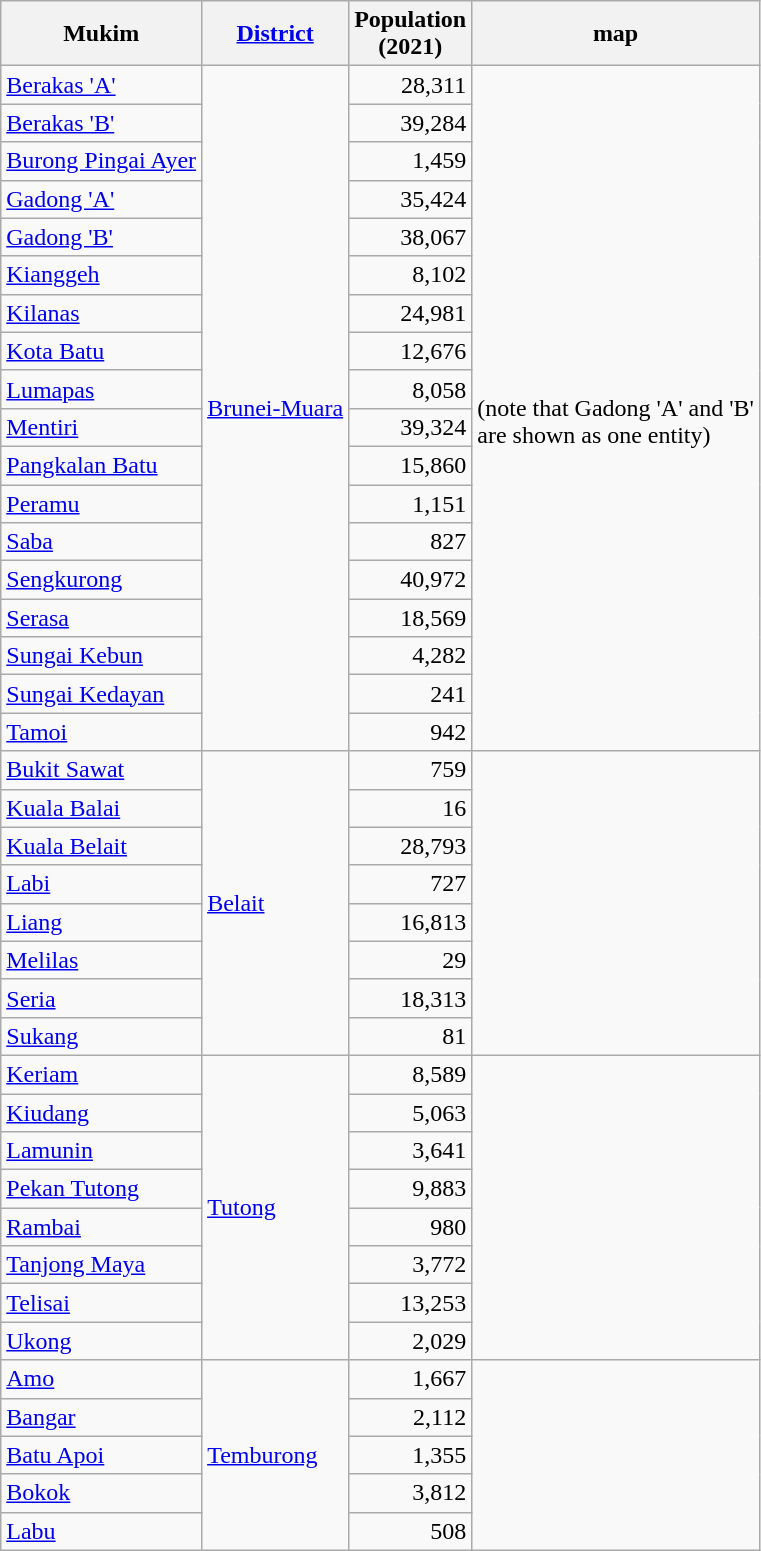<table class="wikitable sortable">
<tr>
<th>Mukim</th>
<th><a href='#'>District</a></th>
<th>Population<br>(2021)</th>
<th>map</th>
</tr>
<tr>
<td><a href='#'>Berakas 'A'</a></td>
<td rowspan=18><a href='#'>Brunei-Muara</a></td>
<td align=right>28,311</td>
<td rowspan=18><br>(note that Gadong 'A' and 'B'<br>are shown as one entity)</td>
</tr>
<tr>
<td><a href='#'>Berakas 'B'</a></td>
<td align=right>39,284</td>
</tr>
<tr>
<td><a href='#'>Burong Pingai Ayer</a></td>
<td align=right>1,459</td>
</tr>
<tr>
<td><a href='#'>Gadong 'A'</a></td>
<td align=right>35,424</td>
</tr>
<tr>
<td><a href='#'>Gadong 'B'</a></td>
<td align=right>38,067</td>
</tr>
<tr>
<td><a href='#'>Kianggeh</a></td>
<td align=right>8,102</td>
</tr>
<tr>
<td><a href='#'>Kilanas</a></td>
<td align=right>24,981</td>
</tr>
<tr>
<td><a href='#'>Kota Batu</a></td>
<td align=right>12,676</td>
</tr>
<tr>
<td><a href='#'>Lumapas</a></td>
<td align=right>8,058</td>
</tr>
<tr>
<td><a href='#'>Mentiri</a></td>
<td align=right>39,324</td>
</tr>
<tr>
<td><a href='#'>Pangkalan Batu</a></td>
<td align=right>15,860</td>
</tr>
<tr>
<td><a href='#'>Peramu</a></td>
<td align=right>1,151</td>
</tr>
<tr>
<td><a href='#'>Saba</a></td>
<td align=right>827</td>
</tr>
<tr>
<td><a href='#'>Sengkurong</a></td>
<td align=right>40,972</td>
</tr>
<tr>
<td><a href='#'>Serasa</a></td>
<td align=right>18,569</td>
</tr>
<tr>
<td><a href='#'>Sungai Kebun</a></td>
<td align=right>4,282</td>
</tr>
<tr>
<td><a href='#'>Sungai Kedayan</a></td>
<td align=right>241</td>
</tr>
<tr>
<td><a href='#'>Tamoi</a></td>
<td align=right>942</td>
</tr>
<tr>
<td><a href='#'>Bukit Sawat</a></td>
<td rowspan=8><a href='#'>Belait</a></td>
<td align=right>759</td>
<td rowspan=8></td>
</tr>
<tr>
<td><a href='#'>Kuala Balai</a></td>
<td align=right>16</td>
</tr>
<tr>
<td><a href='#'>Kuala Belait</a></td>
<td align=right>28,793</td>
</tr>
<tr>
<td><a href='#'>Labi</a></td>
<td align=right>727</td>
</tr>
<tr>
<td><a href='#'>Liang</a></td>
<td align=right>16,813</td>
</tr>
<tr>
<td><a href='#'>Melilas</a></td>
<td align=right>29</td>
</tr>
<tr>
<td><a href='#'>Seria</a></td>
<td align=right>18,313</td>
</tr>
<tr>
<td><a href='#'>Sukang</a></td>
<td align=right>81</td>
</tr>
<tr>
<td><a href='#'>Keriam</a></td>
<td rowspan=8><a href='#'>Tutong</a></td>
<td align=right>8,589</td>
<td rowspan=8></td>
</tr>
<tr>
<td><a href='#'>Kiudang</a></td>
<td align=right>5,063</td>
</tr>
<tr>
<td><a href='#'>Lamunin</a></td>
<td align=right>3,641</td>
</tr>
<tr>
<td><a href='#'>Pekan Tutong</a></td>
<td align=right>9,883</td>
</tr>
<tr>
<td><a href='#'>Rambai</a></td>
<td align=right>980</td>
</tr>
<tr>
<td><a href='#'>Tanjong Maya</a></td>
<td align=right>3,772</td>
</tr>
<tr>
<td><a href='#'>Telisai</a></td>
<td align=right>13,253</td>
</tr>
<tr>
<td><a href='#'>Ukong</a></td>
<td align=right>2,029</td>
</tr>
<tr>
<td><a href='#'>Amo</a></td>
<td rowspan=5><a href='#'>Temburong</a></td>
<td align=right>1,667</td>
<td rowspan=5></td>
</tr>
<tr>
<td><a href='#'>Bangar</a></td>
<td align=right>2,112</td>
</tr>
<tr>
<td><a href='#'>Batu Apoi</a></td>
<td align=right>1,355</td>
</tr>
<tr>
<td><a href='#'>Bokok</a></td>
<td align=right>3,812</td>
</tr>
<tr>
<td><a href='#'>Labu</a></td>
<td align=right>508</td>
</tr>
</table>
